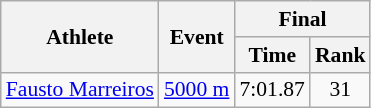<table class="wikitable" style="font-size:90%">
<tr>
<th rowspan="2">Athlete</th>
<th rowspan="2">Event</th>
<th colspan="2">Final</th>
</tr>
<tr>
<th>Time</th>
<th>Rank</th>
</tr>
<tr align="center">
<td align="left"><a href='#'>Fausto Marreiros</a></td>
<td align="left"><a href='#'>5000 m</a></td>
<td>7:01.87</td>
<td>31</td>
</tr>
</table>
